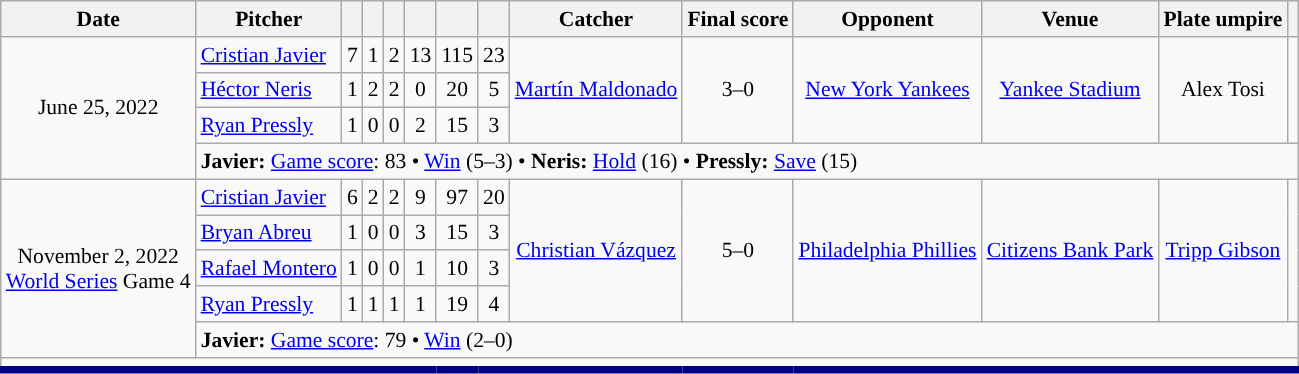<table class="wikitable unsortable" border="1" style="font-size: 90%">
<tr>
<th>Date</th>
<th>Pitcher</th>
<th></th>
<th></th>
<th></th>
<th></th>
<th></th>
<th></th>
<th>Catcher</th>
<th>Final score</th>
<th>Opponent</th>
<th>Venue</th>
<th>Plate umpire</th>
<th></th>
</tr>
<tr>
<td align="center" rowspan="4">June 25, 2022</td>
<td><a href='#'>Cristian Javier</a></td>
<td align="center">7</td>
<td align="center">1</td>
<td align="center">2</td>
<td align="center">13</td>
<td align="center">115</td>
<td align="center">23</td>
<td align="center" rowspan="3"><a href='#'>Martín Maldonado</a></td>
<td align="center" rowspan="3">3–0</td>
<td align="center" rowspan="3"><a href='#'>New York Yankees</a></td>
<td align="center" rowspan="3"><a href='#'>Yankee Stadium</a></td>
<td align="center" rowspan="3">Alex Tosi</td>
<td align="center" rowspan="3"></td>
</tr>
<tr>
<td><a href='#'>Héctor Neris</a></td>
<td align="center">1</td>
<td align="center">2</td>
<td align="center">2</td>
<td align="center">0</td>
<td align="center">20</td>
<td align="center">5</td>
</tr>
<tr>
<td><a href='#'>Ryan Pressly</a></td>
<td align="center">1</td>
<td align="center">0</td>
<td align="center">0</td>
<td align="center">2</td>
<td align="center">15</td>
<td align="center">3</td>
</tr>
<tr>
<td colspan="13"><strong>Javier:</strong> <a href='#'>Game score</a>: 83 • <a href='#'>Win</a> (5–3)  •  <strong>Neris:</strong> <a href='#'>Hold</a> (16)  •  <strong>Pressly:</strong> <a href='#'>Save</a> (15)</td>
</tr>
<tr>
<td align="center" rowspan="5">November 2, 2022<br> <a href='#'>World Series</a> Game 4</td>
<td><a href='#'>Cristian Javier</a></td>
<td align="center">6</td>
<td align="center">2</td>
<td align="center">2</td>
<td align="center">9</td>
<td align="center">97</td>
<td align="center">20</td>
<td align="center" rowspan="4"><a href='#'>Christian Vázquez</a></td>
<td align="center" rowspan="4">5–0</td>
<td align="center" rowspan="4"><a href='#'>Philadelphia Phillies</a></td>
<td align="center" rowspan="4"><a href='#'>Citizens Bank Park</a></td>
<td align="center" rowspan="4"><a href='#'>Tripp Gibson</a></td>
<td align="center" rowspan="4"></td>
</tr>
<tr>
<td><a href='#'>Bryan Abreu</a></td>
<td align="center">1</td>
<td align="center">0</td>
<td align="center">0</td>
<td align="center">3</td>
<td align="center">15</td>
<td align="center">3</td>
</tr>
<tr>
<td><a href='#'>Rafael Montero</a></td>
<td align="center">1</td>
<td align="center">0</td>
<td align="center">0</td>
<td align="center">1</td>
<td align="center">10</td>
<td align="center">3</td>
</tr>
<tr>
<td><a href='#'>Ryan Pressly</a></td>
<td align="center">1</td>
<td align="center">1</td>
<td align="center">1</td>
<td align="center">1</td>
<td align="center">19</td>
<td align="center">4</td>
</tr>
<tr>
<td colspan="13"><strong>Javier:</strong> <a href='#'>Game score</a>: 79 • <a href='#'>Win</a> (2–0)</td>
</tr>
<tr>
<td style="border-bottom:#020088 5px solid;" colspan="14"></td>
</tr>
</table>
